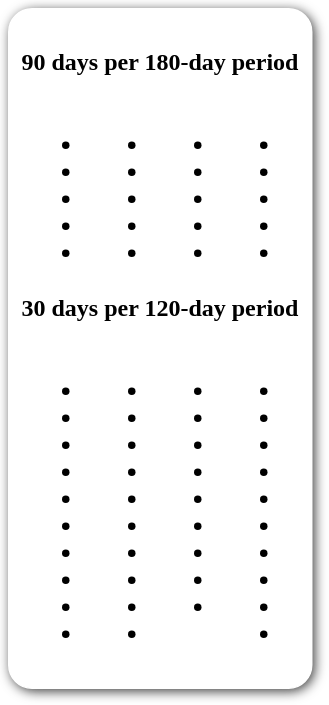<table style="border-radius:1em; box-shadow:0.1em 0.1em 0.5em rgba(0,0,0,0.75); background:white; border:1px solid white; padding:5px;">
<tr style="vertical-align:top;">
<td><br><strong>90 days per 180-day period</strong><table>
<tr>
<td><br><ul><li></li><li></li><li></li><li></li><li></li></ul></td>
<td valign="top"><br><ul><li></li><li></li><li></li><li></li><li></li></ul></td>
<td valign="top"><br><ul><li></li><li></li><li></li><li></li><li></li></ul></td>
<td valign="top"><br><ul><li></li><li></li><li></li><li></li><li></li></ul></td>
<td></td>
</tr>
</table>
<strong>30 days per 120-day period</strong><table>
<tr>
<td><br><ul><li></li><li></li><li></li><li></li><li></li><li></li><li></li><li></li><li></li><li></li></ul></td>
<td valign="top"><br><ul><li></li><li></li><li></li><li></li><li></li><li></li><li></li><li></li><li></li><li></li></ul></td>
<td valign="top"><br><ul><li></li><li></li><li></li><li></li><li></li><li></li><li></li><li></li><li></li></ul></td>
<td valign="top"><br><ul><li></li><li></li><li></li><li></li><li></li><li></li><li></li><li></li><li></li><li></li></ul></td>
<td></td>
</tr>
</table>
</td>
</tr>
</table>
